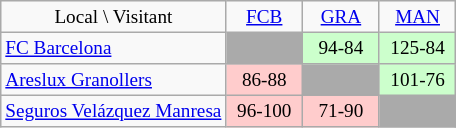<table class="wikitable" style="text-align:center; font-size:80%">
<tr>
<td>Local \ Visitant</td>
<td width=45><a href='#'>FCB</a></td>
<td width=45><a href='#'>GRA</a></td>
<td width=45><a href='#'>MAN</a></td>
</tr>
<tr>
<td align=left><a href='#'>FC Barcelona</a></td>
<td style="background:#aaa;"></td>
<td style="background:#CFC">94-84</td>
<td style="background:#CFC">125-84</td>
</tr>
<tr>
<td align=left><a href='#'>Areslux Granollers</a></td>
<td style="background:#FCC">86-88</td>
<td style="background:#aaa;"></td>
<td style="background:#CFC">101-76</td>
</tr>
<tr>
<td align=left><a href='#'>Seguros Velázquez Manresa</a></td>
<td style="background:#FCC">96-100</td>
<td style="background:#FCC">71-90</td>
<td style="background:#aaa;"></td>
</tr>
</table>
